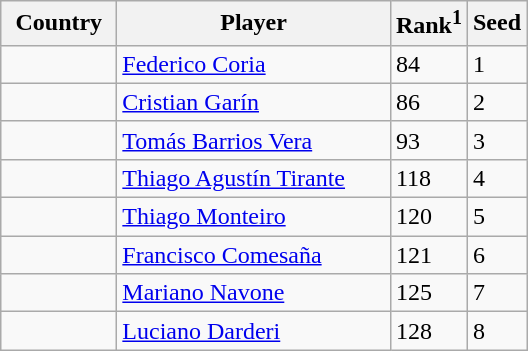<table class="sortable wikitable">
<tr>
<th width="70">Country</th>
<th width="175">Player</th>
<th>Rank<sup>1</sup></th>
<th>Seed</th>
</tr>
<tr>
<td></td>
<td><a href='#'>Federico Coria</a></td>
<td>84</td>
<td>1</td>
</tr>
<tr>
<td></td>
<td><a href='#'>Cristian Garín</a></td>
<td>86</td>
<td>2</td>
</tr>
<tr>
<td></td>
<td><a href='#'>Tomás Barrios Vera</a></td>
<td>93</td>
<td>3</td>
</tr>
<tr>
<td></td>
<td><a href='#'>Thiago Agustín Tirante</a></td>
<td>118</td>
<td>4</td>
</tr>
<tr>
<td></td>
<td><a href='#'>Thiago Monteiro</a></td>
<td>120</td>
<td>5</td>
</tr>
<tr>
<td></td>
<td><a href='#'>Francisco Comesaña</a></td>
<td>121</td>
<td>6</td>
</tr>
<tr>
<td></td>
<td><a href='#'>Mariano Navone</a></td>
<td>125</td>
<td>7</td>
</tr>
<tr>
<td></td>
<td><a href='#'>Luciano Darderi</a></td>
<td>128</td>
<td>8</td>
</tr>
</table>
